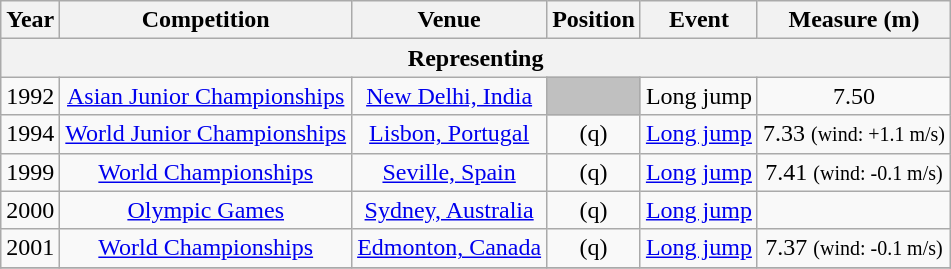<table class="wikitable sortable" style=text-align:center>
<tr>
<th>Year</th>
<th>Competition</th>
<th>Venue</th>
<th>Position</th>
<th>Event</th>
<th>Measure (m)</th>
</tr>
<tr>
<th colspan="7">Representing </th>
</tr>
<tr>
<td>1992</td>
<td><a href='#'>Asian Junior Championships</a></td>
<td><a href='#'>New Delhi, India</a></td>
<td bgcolor="silver"></td>
<td>Long jump</td>
<td>7.50</td>
</tr>
<tr>
<td>1994</td>
<td><a href='#'>World Junior Championships</a></td>
<td><a href='#'>Lisbon, Portugal</a></td>
<td> (q)</td>
<td><a href='#'>Long jump</a></td>
<td>7.33 <small>(wind: +1.1 m/s)</small></td>
</tr>
<tr>
<td>1999</td>
<td><a href='#'>World Championships</a></td>
<td><a href='#'>Seville, Spain</a></td>
<td> (q)</td>
<td><a href='#'>Long jump</a></td>
<td>7.41 <small>(wind: -0.1 m/s)</small></td>
</tr>
<tr>
<td>2000</td>
<td><a href='#'>Olympic Games</a></td>
<td><a href='#'>Sydney, Australia</a></td>
<td> (q)</td>
<td><a href='#'>Long jump</a></td>
<td></td>
</tr>
<tr>
<td>2001</td>
<td><a href='#'>World Championships</a></td>
<td><a href='#'>Edmonton, Canada</a></td>
<td> (q)</td>
<td><a href='#'>Long jump</a></td>
<td>7.37 <small>(wind: -0.1 m/s)</small></td>
</tr>
<tr>
</tr>
</table>
